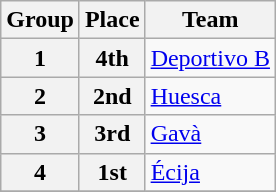<table class="wikitable">
<tr>
<th>Group</th>
<th>Place</th>
<th>Team</th>
</tr>
<tr>
<th>1</th>
<th>4th</th>
<td><a href='#'>Deportivo B</a></td>
</tr>
<tr>
<th>2</th>
<th>2nd</th>
<td><a href='#'>Huesca</a></td>
</tr>
<tr>
<th>3</th>
<th>3rd</th>
<td><a href='#'>Gavà</a></td>
</tr>
<tr>
<th>4</th>
<th>1st</th>
<td><a href='#'>Écija</a></td>
</tr>
<tr>
</tr>
</table>
